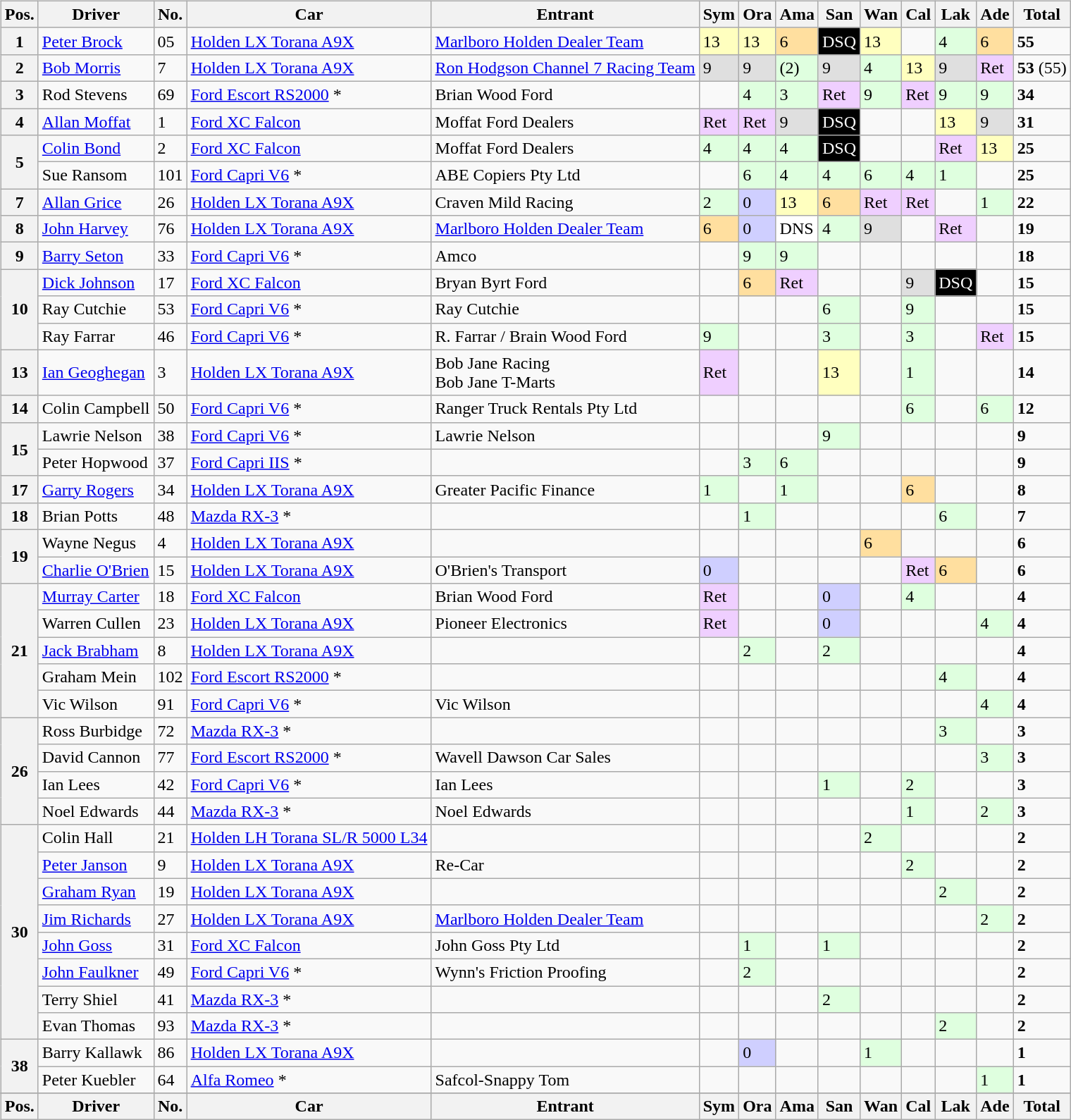<table>
<tr>
<td><br><table class="wikitable" style="font-size: 100%">
<tr>
<th>Pos.</th>
<th>Driver</th>
<th>No.</th>
<th>Car</th>
<th>Entrant</th>
<th>Sym</th>
<th>Ora</th>
<th>Ama</th>
<th>San</th>
<th>Wan</th>
<th>Cal</th>
<th>Lak</th>
<th>Ade</th>
<th>Total</th>
</tr>
<tr>
<th>1</th>
<td><a href='#'>Peter Brock</a></td>
<td>05</td>
<td><a href='#'>Holden LX Torana A9X</a></td>
<td><a href='#'>Marlboro Holden Dealer Team</a></td>
<td style="background:#ffffbf;">13</td>
<td style="background:#ffffbf;">13</td>
<td style="background:#ffdf9f;">6</td>
<td style="background:#000000; color:white">DSQ</td>
<td style="background:#ffffbf;">13</td>
<td></td>
<td style="background:#dfffdf;">4</td>
<td style="background:#ffdf9f;">6</td>
<td><strong>55</strong></td>
</tr>
<tr>
<th>2</th>
<td><a href='#'>Bob Morris</a></td>
<td>7</td>
<td><a href='#'>Holden LX Torana A9X</a></td>
<td><a href='#'>Ron Hodgson Channel 7 Racing Team</a></td>
<td style="background:#dfdfdf;">9</td>
<td style="background:#dfdfdf;">9</td>
<td style="background:#dfffdf;">(2)</td>
<td style="background:#dfdfdf;">9</td>
<td style="background:#dfffdf;">4</td>
<td style="background:#ffffbf;">13</td>
<td style="background:#dfdfdf;">9</td>
<td style="background:#efcfff;">Ret</td>
<td><strong>53</strong> (55)</td>
</tr>
<tr>
<th>3</th>
<td>Rod Stevens</td>
<td>69</td>
<td><a href='#'>Ford Escort RS2000</a> *</td>
<td>Brian Wood Ford</td>
<td></td>
<td style="background:#dfffdf;">4</td>
<td style="background:#dfffdf;">3</td>
<td style="background:#efcfff;">Ret</td>
<td style="background:#dfffdf;">9</td>
<td style="background:#efcfff;">Ret</td>
<td style="background:#dfffdf;">9</td>
<td style="background:#dfffdf;">9</td>
<td><strong>34</strong></td>
</tr>
<tr>
<th>4</th>
<td><a href='#'>Allan Moffat</a></td>
<td>1</td>
<td><a href='#'>Ford XC Falcon</a></td>
<td>Moffat Ford Dealers</td>
<td style="background:#efcfff;">Ret</td>
<td style="background:#efcfff;">Ret</td>
<td style="background:#dfdfdf;">9</td>
<td style="background:#000000; color:white">DSQ</td>
<td></td>
<td></td>
<td style="background:#ffffbf;">13</td>
<td style="background:#dfdfdf;">9</td>
<td><strong>31</strong></td>
</tr>
<tr>
<th rowspan="2">5</th>
<td><a href='#'>Colin Bond</a></td>
<td>2</td>
<td><a href='#'>Ford XC Falcon</a></td>
<td>Moffat Ford Dealers</td>
<td style="background:#dfffdf;">4</td>
<td style="background:#dfffdf;">4</td>
<td style="background:#dfffdf;">4</td>
<td style="background:#000000; color:white">DSQ</td>
<td></td>
<td></td>
<td style="background:#efcfff;">Ret</td>
<td style="background:#ffffbf;">13</td>
<td><strong>25</strong></td>
</tr>
<tr>
<td>Sue Ransom</td>
<td>101</td>
<td><a href='#'>Ford Capri V6</a>  *</td>
<td>ABE Copiers Pty Ltd</td>
<td></td>
<td style="background:#dfffdf;">6</td>
<td style="background:#dfffdf;">4</td>
<td style="background:#dfffdf;">4</td>
<td style="background:#dfffdf;">6</td>
<td style="background:#dfffdf;">4</td>
<td style="background:#dfffdf;">1</td>
<td></td>
<td><strong>25</strong></td>
</tr>
<tr>
<th>7</th>
<td><a href='#'>Allan Grice</a></td>
<td>26</td>
<td><a href='#'>Holden LX Torana A9X</a></td>
<td>Craven Mild Racing</td>
<td style="background:#dfffdf;">2</td>
<td style="background:#cfcfff;">0</td>
<td style="background:#ffffbf;">13</td>
<td style="background:#ffdf9f;">6</td>
<td style="background:#efcfff;">Ret</td>
<td style="background:#efcfff;">Ret</td>
<td></td>
<td style="background:#dfffdf;">1</td>
<td><strong>22</strong></td>
</tr>
<tr>
<th>8</th>
<td><a href='#'>John Harvey</a></td>
<td>76</td>
<td><a href='#'>Holden LX Torana A9X</a></td>
<td><a href='#'>Marlboro Holden Dealer Team</a></td>
<td style="background:#ffdf9f;">6</td>
<td style="background:#cfcfff;">0</td>
<td style="background:#ffffff;">DNS</td>
<td style="background:#dfffdf;">4</td>
<td style="background:#dfdfdf;">9</td>
<td></td>
<td style="background:#efcfff;">Ret</td>
<td></td>
<td><strong>19</strong></td>
</tr>
<tr>
<th>9</th>
<td><a href='#'>Barry Seton</a></td>
<td>33</td>
<td><a href='#'>Ford Capri V6</a>  *</td>
<td>Amco</td>
<td></td>
<td style="background:#dfffdf;">9</td>
<td style="background:#dfffdf;">9</td>
<td></td>
<td></td>
<td></td>
<td></td>
<td></td>
<td><strong>18</strong></td>
</tr>
<tr>
<th rowspan=3>10</th>
<td><a href='#'>Dick Johnson</a></td>
<td>17</td>
<td><a href='#'>Ford XC Falcon</a></td>
<td>Bryan Byrt Ford</td>
<td></td>
<td style="background:#ffdf9f;">6</td>
<td style="background:#efcfff;">Ret</td>
<td></td>
<td></td>
<td style="background:#dfdfdf;">9</td>
<td style="background:#000000; color:white">DSQ</td>
<td></td>
<td><strong>15</strong></td>
</tr>
<tr>
<td>Ray Cutchie</td>
<td>53</td>
<td><a href='#'>Ford Capri V6</a>  *</td>
<td>Ray Cutchie</td>
<td></td>
<td></td>
<td></td>
<td style="background:#dfffdf;">6</td>
<td></td>
<td style="background:#dfffdf;">9</td>
<td></td>
<td></td>
<td><strong>15</strong></td>
</tr>
<tr>
<td>Ray Farrar</td>
<td>46</td>
<td><a href='#'>Ford Capri V6</a>  *</td>
<td>R. Farrar / Brain Wood Ford</td>
<td style="background:#dfffdf;">9</td>
<td></td>
<td></td>
<td style="background:#dfffdf;">3</td>
<td></td>
<td style="background:#dfffdf;">3</td>
<td></td>
<td style="background:#efcfff;">Ret</td>
<td><strong>15</strong></td>
</tr>
<tr>
<th>13</th>
<td><a href='#'>Ian Geoghegan</a></td>
<td>3</td>
<td><a href='#'>Holden LX Torana A9X</a></td>
<td>Bob Jane Racing <br> Bob Jane T-Marts</td>
<td style="background:#efcfff;">Ret</td>
<td></td>
<td></td>
<td style="background:#ffffbf;">13</td>
<td></td>
<td style="background:#dfffdf;">1</td>
<td></td>
<td></td>
<td><strong>14</strong></td>
</tr>
<tr>
<th>14</th>
<td>Colin Campbell</td>
<td>50</td>
<td><a href='#'>Ford Capri V6</a>  *</td>
<td>Ranger Truck Rentals Pty Ltd</td>
<td></td>
<td></td>
<td></td>
<td></td>
<td></td>
<td style="background:#dfffdf;">6</td>
<td></td>
<td style="background:#dfffdf;">6</td>
<td><strong>12</strong></td>
</tr>
<tr>
<th rowspan=2>15</th>
<td>Lawrie Nelson</td>
<td>38</td>
<td><a href='#'>Ford Capri V6</a>  *</td>
<td>Lawrie Nelson</td>
<td></td>
<td></td>
<td></td>
<td style="background:#dfffdf;">9</td>
<td></td>
<td></td>
<td></td>
<td></td>
<td><strong>9</strong></td>
</tr>
<tr>
<td>Peter Hopwood</td>
<td>37</td>
<td><a href='#'>Ford Capri IIS</a>  *</td>
<td></td>
<td></td>
<td style="background:#dfffdf;">3</td>
<td style="background:#dfffdf;">6</td>
<td></td>
<td></td>
<td></td>
<td></td>
<td></td>
<td><strong>9</strong></td>
</tr>
<tr>
<th>17</th>
<td><a href='#'>Garry Rogers</a></td>
<td>34</td>
<td><a href='#'>Holden LX Torana A9X</a></td>
<td>Greater Pacific Finance</td>
<td style="background:#dfffdf;">1</td>
<td></td>
<td style="background:#dfffdf;">1</td>
<td></td>
<td></td>
<td style="background:#ffdf9f;">6</td>
<td></td>
<td></td>
<td><strong>8</strong></td>
</tr>
<tr>
<th>18</th>
<td>Brian Potts</td>
<td>48</td>
<td><a href='#'>Mazda RX-3</a> *</td>
<td></td>
<td></td>
<td style="background:#dfffdf;">1</td>
<td></td>
<td></td>
<td></td>
<td></td>
<td style="background:#dfffdf;">6</td>
<td></td>
<td><strong>7</strong></td>
</tr>
<tr>
<th rowspan=2>19</th>
<td>Wayne Negus</td>
<td>4</td>
<td><a href='#'>Holden LX Torana A9X</a></td>
<td></td>
<td></td>
<td></td>
<td></td>
<td></td>
<td style="background:#ffdf9f;">6</td>
<td></td>
<td></td>
<td></td>
<td><strong>6</strong></td>
</tr>
<tr>
<td><a href='#'>Charlie O'Brien</a></td>
<td>15</td>
<td><a href='#'>Holden LX Torana A9X</a></td>
<td>O'Brien's Transport</td>
<td style="background:#cfcfff;">0</td>
<td></td>
<td></td>
<td></td>
<td></td>
<td style="background:#efcfff;">Ret</td>
<td style="background:#ffdf9f;">6</td>
<td></td>
<td><strong>6</strong></td>
</tr>
<tr>
<th rowspan=5>21</th>
<td><a href='#'>Murray Carter</a></td>
<td>18</td>
<td><a href='#'>Ford XC Falcon</a></td>
<td>Brian Wood Ford</td>
<td style="background:#efcfff;">Ret</td>
<td></td>
<td></td>
<td style="background:#cfcfff;">0</td>
<td></td>
<td style="background:#dfffdf;">4</td>
<td></td>
<td></td>
<td><strong>4</strong></td>
</tr>
<tr>
<td>Warren Cullen</td>
<td>23</td>
<td><a href='#'>Holden LX Torana A9X</a></td>
<td>Pioneer Electronics</td>
<td style="background:#efcfff;">Ret</td>
<td></td>
<td></td>
<td style="background:#cfcfff;">0</td>
<td></td>
<td></td>
<td></td>
<td style="background:#dfffdf;">4</td>
<td><strong>4</strong></td>
</tr>
<tr>
<td><a href='#'>Jack Brabham</a></td>
<td>8</td>
<td><a href='#'>Holden LX Torana A9X</a></td>
<td></td>
<td></td>
<td style="background:#dfffdf;">2</td>
<td></td>
<td style="background:#dfffdf;">2</td>
<td></td>
<td></td>
<td></td>
<td></td>
<td><strong>4</strong></td>
</tr>
<tr>
<td>Graham Mein</td>
<td>102</td>
<td><a href='#'>Ford Escort RS2000</a>  *</td>
<td></td>
<td></td>
<td></td>
<td></td>
<td></td>
<td></td>
<td></td>
<td style="background:#dfffdf;">4</td>
<td></td>
<td><strong>4</strong></td>
</tr>
<tr>
<td>Vic Wilson</td>
<td>91</td>
<td><a href='#'>Ford Capri V6</a>  *</td>
<td>Vic Wilson</td>
<td></td>
<td></td>
<td></td>
<td></td>
<td></td>
<td></td>
<td></td>
<td style="background:#dfffdf;">4</td>
<td><strong>4</strong></td>
</tr>
<tr>
<th rowspan=4>26</th>
<td>Ross Burbidge</td>
<td>72</td>
<td><a href='#'>Mazda RX-3</a> *</td>
<td></td>
<td></td>
<td></td>
<td></td>
<td></td>
<td></td>
<td></td>
<td style="background:#dfffdf;">3</td>
<td></td>
<td><strong>3</strong></td>
</tr>
<tr>
<td>David Cannon</td>
<td>77</td>
<td><a href='#'>Ford Escort RS2000</a> *</td>
<td>Wavell Dawson Car Sales</td>
<td></td>
<td></td>
<td></td>
<td></td>
<td></td>
<td></td>
<td></td>
<td style="background:#dfffdf;">3</td>
<td><strong>3</strong></td>
</tr>
<tr>
<td>Ian Lees</td>
<td>42</td>
<td><a href='#'>Ford Capri V6</a>  *</td>
<td>Ian Lees</td>
<td></td>
<td></td>
<td></td>
<td style="background:#dfffdf;">1</td>
<td></td>
<td style="background:#dfffdf;">2</td>
<td></td>
<td></td>
<td><strong>3</strong></td>
</tr>
<tr>
<td>Noel Edwards</td>
<td>44</td>
<td><a href='#'>Mazda RX-3</a> *</td>
<td>Noel Edwards</td>
<td></td>
<td></td>
<td></td>
<td></td>
<td></td>
<td style="background:#dfffdf;">1</td>
<td></td>
<td style="background:#dfffdf;">2</td>
<td><strong>3</strong></td>
</tr>
<tr>
<th rowspan=8>30</th>
<td>Colin Hall</td>
<td>21</td>
<td><a href='#'>Holden LH Torana SL/R 5000 L34</a></td>
<td></td>
<td></td>
<td></td>
<td></td>
<td></td>
<td style="background:#dfffdf;">2</td>
<td></td>
<td></td>
<td></td>
<td><strong>2</strong></td>
</tr>
<tr>
<td><a href='#'>Peter Janson</a></td>
<td>9</td>
<td><a href='#'>Holden LX Torana A9X</a></td>
<td>Re-Car</td>
<td></td>
<td></td>
<td></td>
<td></td>
<td></td>
<td style="background:#dfffdf;">2</td>
<td></td>
<td></td>
<td><strong>2</strong></td>
</tr>
<tr>
<td><a href='#'>Graham Ryan</a></td>
<td>19</td>
<td><a href='#'>Holden LX Torana A9X</a></td>
<td></td>
<td></td>
<td></td>
<td></td>
<td></td>
<td></td>
<td></td>
<td style="background:#dfffdf;">2</td>
<td></td>
<td><strong>2</strong></td>
</tr>
<tr>
<td><a href='#'>Jim Richards</a></td>
<td>27</td>
<td><a href='#'>Holden LX Torana A9X</a></td>
<td><a href='#'>Marlboro Holden Dealer Team</a></td>
<td></td>
<td></td>
<td></td>
<td></td>
<td></td>
<td></td>
<td></td>
<td style="background:#dfffdf;">2</td>
<td><strong>2</strong></td>
</tr>
<tr>
<td><a href='#'>John Goss</a></td>
<td>31</td>
<td><a href='#'>Ford XC Falcon</a></td>
<td>John Goss Pty Ltd</td>
<td></td>
<td style="background:#dfffdf;">1</td>
<td></td>
<td style="background:#dfffdf;">1</td>
<td></td>
<td></td>
<td></td>
<td></td>
<td><strong>2</strong></td>
</tr>
<tr>
<td><a href='#'>John Faulkner</a></td>
<td>49</td>
<td><a href='#'>Ford Capri V6</a>  *</td>
<td>Wynn's Friction Proofing</td>
<td></td>
<td style="background:#dfffdf;">2</td>
<td></td>
<td></td>
<td></td>
<td></td>
<td></td>
<td></td>
<td><strong>2</strong></td>
</tr>
<tr>
<td>Terry Shiel</td>
<td>41</td>
<td><a href='#'>Mazda RX-3</a> *</td>
<td></td>
<td></td>
<td></td>
<td></td>
<td style="background:#dfffdf;">2</td>
<td></td>
<td></td>
<td></td>
<td></td>
<td><strong>2</strong></td>
</tr>
<tr>
<td>Evan Thomas</td>
<td>93</td>
<td><a href='#'>Mazda RX-3</a> *</td>
<td></td>
<td></td>
<td></td>
<td></td>
<td></td>
<td></td>
<td></td>
<td style="background:#dfffdf;">2</td>
<td></td>
<td><strong>2</strong></td>
</tr>
<tr>
<th rowspan=2>38</th>
<td>Barry Kallawk</td>
<td>86</td>
<td><a href='#'>Holden LX Torana A9X</a></td>
<td></td>
<td></td>
<td style="background:#cfcfff;">0</td>
<td></td>
<td></td>
<td style="background:#dfffdf;">1</td>
<td></td>
<td></td>
<td></td>
<td><strong>1</strong></td>
</tr>
<tr>
<td>Peter Kuebler</td>
<td>64</td>
<td><a href='#'>Alfa Romeo</a> *</td>
<td>Safcol-Snappy Tom</td>
<td></td>
<td></td>
<td></td>
<td></td>
<td></td>
<td></td>
<td></td>
<td style="background:#dfffdf;">1</td>
<td><strong>1</strong></td>
</tr>
<tr>
</tr>
<tr style="background: #f9f9f9" valign="top">
<th>Pos.</th>
<th>Driver</th>
<th>No.</th>
<th>Car</th>
<th>Entrant</th>
<th>Sym</th>
<th>Ora</th>
<th>Ama</th>
<th>San</th>
<th>Wan</th>
<th>Cal</th>
<th>Lak</th>
<th>Ade</th>
<th>Total</th>
</tr>
</table>
</td>
<td valign="top"><br></td>
</tr>
</table>
